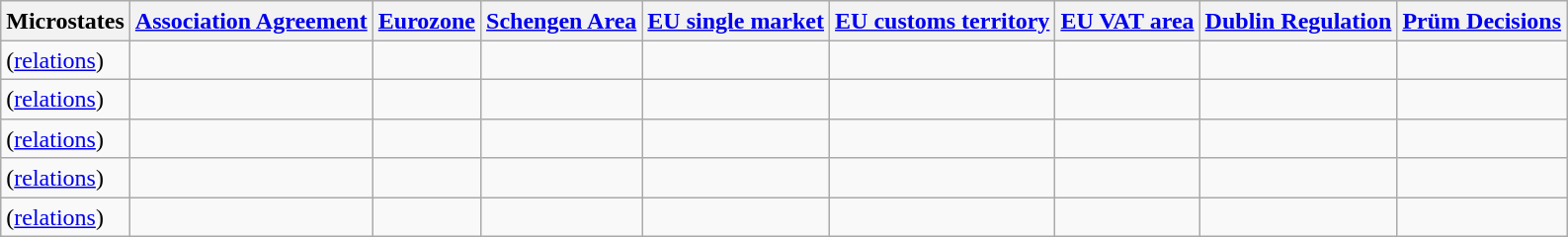<table class="wikitable sortable" style="line-height:1.2">
<tr valign="bottom">
<th>Microstates</th>
<th><a href='#'>Association Agreement</a></th>
<th><a href='#'>Eurozone</a></th>
<th><a href='#'>Schengen Area</a></th>
<th><a href='#'>EU single market</a></th>
<th><a href='#'>EU customs territory</a></th>
<th><a href='#'>EU VAT area</a></th>
<th><a href='#'>Dublin Regulation</a></th>
<th><a href='#'>Prüm Decisions</a></th>
</tr>
<tr>
<td> (<a href='#'>relations</a>)</td>
<td></td>
<td></td>
<td></td>
<td></td>
<td></td>
<td></td>
<td></td>
<td></td>
</tr>
<tr>
<td> (<a href='#'>relations</a>)</td>
<td></td>
<td></td>
<td></td>
<td></td>
<td></td>
<td></td>
<td></td>
<td></td>
</tr>
<tr>
<td> (<a href='#'>relations</a>)</td>
<td></td>
<td></td>
<td></td>
<td></td>
<td></td>
<td></td>
<td></td>
<td></td>
</tr>
<tr>
<td> (<a href='#'>relations</a>)</td>
<td></td>
<td></td>
<td></td>
<td></td>
<td></td>
<td></td>
<td></td>
<td></td>
</tr>
<tr>
<td> (<a href='#'>relations</a>)</td>
<td></td>
<td></td>
<td></td>
<td></td>
<td></td>
<td></td>
<td></td>
<td></td>
</tr>
</table>
